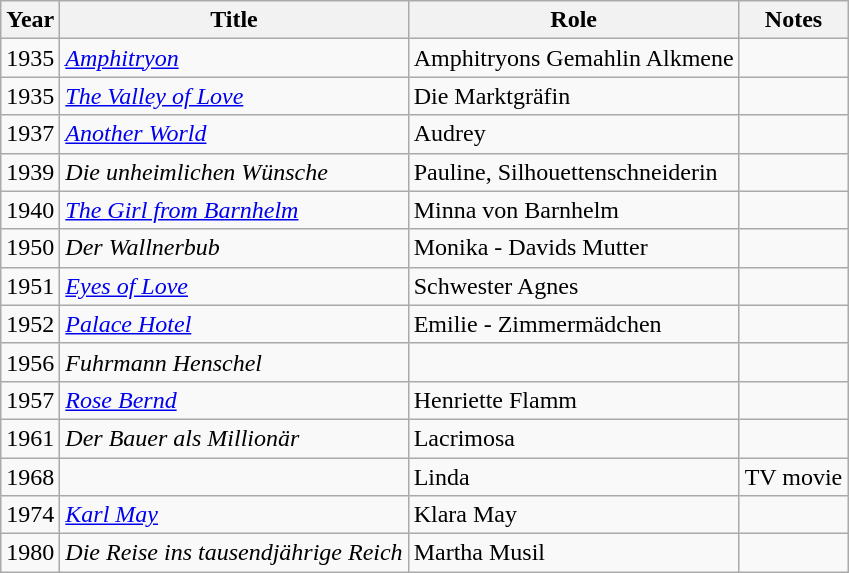<table class="wikitable">
<tr>
<th>Year</th>
<th>Title</th>
<th>Role</th>
<th>Notes</th>
</tr>
<tr>
<td>1935</td>
<td><em><a href='#'>Amphitryon</a></em></td>
<td>Amphitryons Gemahlin Alkmene</td>
<td></td>
</tr>
<tr>
<td>1935</td>
<td><em><a href='#'>The Valley of Love</a></em></td>
<td>Die Marktgräfin</td>
<td></td>
</tr>
<tr>
<td>1937</td>
<td><em><a href='#'>Another World</a></em></td>
<td>Audrey</td>
<td></td>
</tr>
<tr>
<td>1939</td>
<td><em>Die unheimlichen Wünsche</em></td>
<td>Pauline, Silhouettenschneiderin</td>
<td></td>
</tr>
<tr>
<td>1940</td>
<td><em><a href='#'>The Girl from Barnhelm</a></em></td>
<td>Minna von Barnhelm</td>
<td></td>
</tr>
<tr>
<td>1950</td>
<td><em>Der Wallnerbub</em></td>
<td>Monika - Davids Mutter</td>
<td></td>
</tr>
<tr>
<td>1951</td>
<td><em><a href='#'>Eyes of Love</a></em></td>
<td>Schwester Agnes</td>
<td></td>
</tr>
<tr>
<td>1952</td>
<td><em><a href='#'>Palace Hotel</a></em></td>
<td>Emilie - Zimmermädchen</td>
<td></td>
</tr>
<tr>
<td>1956</td>
<td><em>Fuhrmann Henschel</em></td>
<td></td>
<td></td>
</tr>
<tr>
<td>1957</td>
<td><em><a href='#'>Rose Bernd</a></em></td>
<td>Henriette Flamm</td>
<td></td>
</tr>
<tr>
<td>1961</td>
<td><em>Der Bauer als Millionär</em></td>
<td>Lacrimosa</td>
<td></td>
</tr>
<tr>
<td>1968</td>
<td><em></em></td>
<td>Linda</td>
<td>TV movie</td>
</tr>
<tr>
<td>1974</td>
<td><em><a href='#'>Karl May</a></em></td>
<td>Klara May</td>
<td></td>
</tr>
<tr>
<td>1980</td>
<td><em>Die Reise ins tausendjährige Reich</em></td>
<td>Martha Musil</td>
<td></td>
</tr>
</table>
